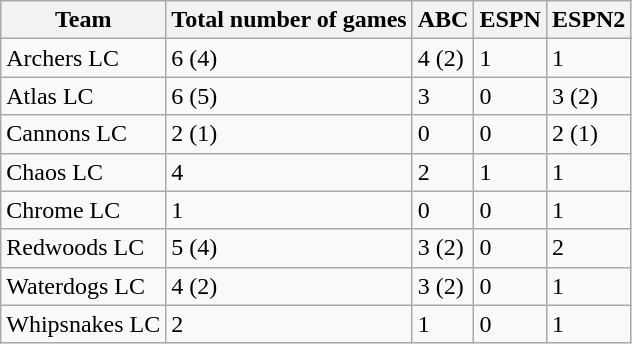<table class="wikitable sortable">
<tr>
<th>Team</th>
<th>Total number of games</th>
<th>ABC</th>
<th>ESPN</th>
<th>ESPN2</th>
</tr>
<tr>
<td>Archers LC</td>
<td>6 (4)</td>
<td>4 (2)</td>
<td>1</td>
<td>1</td>
</tr>
<tr>
<td>Atlas LC</td>
<td>6 (5)</td>
<td>3</td>
<td>0</td>
<td>3 (2)</td>
</tr>
<tr>
<td>Cannons LC</td>
<td>2 (1)</td>
<td>0</td>
<td>0</td>
<td>2 (1)</td>
</tr>
<tr>
<td>Chaos LC</td>
<td>4</td>
<td>2</td>
<td>1</td>
<td>1</td>
</tr>
<tr>
<td>Chrome LC</td>
<td>1</td>
<td>0</td>
<td>0</td>
<td>1</td>
</tr>
<tr>
<td>Redwoods LC</td>
<td>5 (4)</td>
<td>3 (2)</td>
<td>0</td>
<td>2</td>
</tr>
<tr>
<td>Waterdogs LC</td>
<td>4 (2)</td>
<td>3 (2)</td>
<td>0</td>
<td>1</td>
</tr>
<tr>
<td>Whipsnakes LC</td>
<td>2</td>
<td>1</td>
<td>0</td>
<td>1</td>
</tr>
</table>
